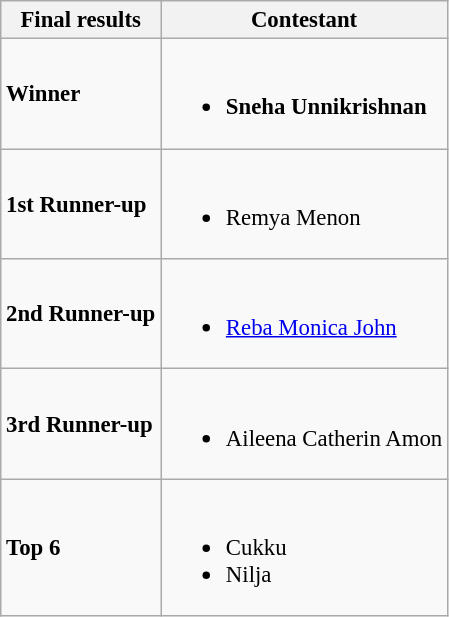<table class="wikitable unsortable" style="font-size: 95%;">
<tr>
<th>Final results</th>
<th>Contestant</th>
</tr>
<tr>
<td><strong>Winner</strong></td>
<td><br><ul><li><strong>Sneha Unnikrishnan</strong></li></ul></td>
</tr>
<tr>
<td><strong>1st Runner-up</strong></td>
<td><br><ul><li>Remya Menon</li></ul></td>
</tr>
<tr>
<td><strong>2nd Runner-up</strong></td>
<td><br><ul><li><a href='#'>Reba Monica John</a></li></ul></td>
</tr>
<tr>
<td><strong>3rd Runner-up</strong></td>
<td><br><ul><li>Aileena Catherin Amon</li></ul></td>
</tr>
<tr>
<td><strong>Top 6</strong></td>
<td><br><ul><li>Cukku</li><li>Nilja</li></ul></td>
</tr>
</table>
